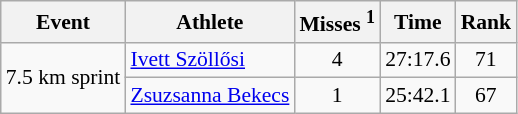<table class="wikitable" style="font-size:90%">
<tr>
<th>Event</th>
<th>Athlete</th>
<th>Misses <sup>1</sup></th>
<th>Time</th>
<th>Rank</th>
</tr>
<tr>
<td rowspan="2">7.5 km sprint</td>
<td><a href='#'>Ivett Szöllősi</a></td>
<td align="center">4</td>
<td align="center">27:17.6</td>
<td align="center">71</td>
</tr>
<tr>
<td><a href='#'>Zsuzsanna Bekecs</a></td>
<td align="center">1</td>
<td align="center">25:42.1</td>
<td align="center">67</td>
</tr>
</table>
